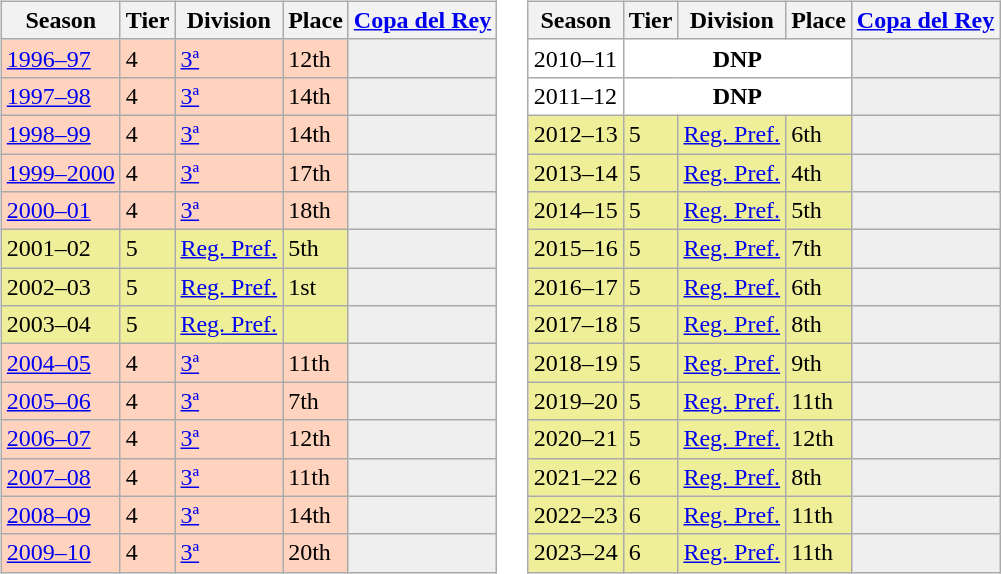<table>
<tr>
<td valign="top" width=0%><br><table class="wikitable">
<tr style="background:#f0f6fa;">
<th>Season</th>
<th>Tier</th>
<th>Division</th>
<th>Place</th>
<th><a href='#'>Copa del Rey</a></th>
</tr>
<tr>
<td style="background:#FFD3BD;"><a href='#'>1996–97</a></td>
<td style="background:#FFD3BD;">4</td>
<td style="background:#FFD3BD;"><a href='#'>3ª</a></td>
<td style="background:#FFD3BD;">12th</td>
<th style="background:#efefef;"></th>
</tr>
<tr>
<td style="background:#FFD3BD;"><a href='#'>1997–98</a></td>
<td style="background:#FFD3BD;">4</td>
<td style="background:#FFD3BD;"><a href='#'>3ª</a></td>
<td style="background:#FFD3BD;">14th</td>
<th style="background:#efefef;"></th>
</tr>
<tr>
<td style="background:#FFD3BD;"><a href='#'>1998–99</a></td>
<td style="background:#FFD3BD;">4</td>
<td style="background:#FFD3BD;"><a href='#'>3ª</a></td>
<td style="background:#FFD3BD;">14th</td>
<th style="background:#efefef;"></th>
</tr>
<tr>
<td style="background:#FFD3BD;"><a href='#'>1999–2000</a></td>
<td style="background:#FFD3BD;">4</td>
<td style="background:#FFD3BD;"><a href='#'>3ª</a></td>
<td style="background:#FFD3BD;">17th</td>
<th style="background:#efefef;"></th>
</tr>
<tr>
<td style="background:#FFD3BD;"><a href='#'>2000–01</a></td>
<td style="background:#FFD3BD;">4</td>
<td style="background:#FFD3BD;"><a href='#'>3ª</a></td>
<td style="background:#FFD3BD;">18th</td>
<th style="background:#efefef;"></th>
</tr>
<tr>
<td style="background:#EFEF99;">2001–02</td>
<td style="background:#EFEF99;">5</td>
<td style="background:#EFEF99;"><a href='#'>Reg. Pref.</a></td>
<td style="background:#EFEF99;">5th</td>
<th style="background:#efefef;"></th>
</tr>
<tr>
<td style="background:#EFEF99;">2002–03</td>
<td style="background:#EFEF99;">5</td>
<td style="background:#EFEF99;"><a href='#'>Reg. Pref.</a></td>
<td style="background:#EFEF99;">1st</td>
<th style="background:#efefef;"></th>
</tr>
<tr>
<td style="background:#EFEF99;">2003–04</td>
<td style="background:#EFEF99;">5</td>
<td style="background:#EFEF99;"><a href='#'>Reg. Pref.</a></td>
<td style="background:#EFEF99;"></td>
<th style="background:#efefef;"></th>
</tr>
<tr>
<td style="background:#FFD3BD;"><a href='#'>2004–05</a></td>
<td style="background:#FFD3BD;">4</td>
<td style="background:#FFD3BD;"><a href='#'>3ª</a></td>
<td style="background:#FFD3BD;">11th</td>
<th style="background:#efefef;"></th>
</tr>
<tr>
<td style="background:#FFD3BD;"><a href='#'>2005–06</a></td>
<td style="background:#FFD3BD;">4</td>
<td style="background:#FFD3BD;"><a href='#'>3ª</a></td>
<td style="background:#FFD3BD;">7th</td>
<th style="background:#efefef;"></th>
</tr>
<tr>
<td style="background:#FFD3BD;"><a href='#'>2006–07</a></td>
<td style="background:#FFD3BD;">4</td>
<td style="background:#FFD3BD;"><a href='#'>3ª</a></td>
<td style="background:#FFD3BD;">12th</td>
<th style="background:#efefef;"></th>
</tr>
<tr>
<td style="background:#FFD3BD;"><a href='#'>2007–08</a></td>
<td style="background:#FFD3BD;">4</td>
<td style="background:#FFD3BD;"><a href='#'>3ª</a></td>
<td style="background:#FFD3BD;">11th</td>
<th style="background:#efefef;"></th>
</tr>
<tr>
<td style="background:#FFD3BD;"><a href='#'>2008–09</a></td>
<td style="background:#FFD3BD;">4</td>
<td style="background:#FFD3BD;"><a href='#'>3ª</a></td>
<td style="background:#FFD3BD;">14th</td>
<td style="background:#efefef;"></td>
</tr>
<tr>
<td style="background:#FFD3BD;"><a href='#'>2009–10</a></td>
<td style="background:#FFD3BD;">4</td>
<td style="background:#FFD3BD;"><a href='#'>3ª</a></td>
<td style="background:#FFD3BD;">20th</td>
<td style="background:#efefef;"></td>
</tr>
</table>
</td>
<td valign="top" width=0%><br><table class="wikitable">
<tr style="background:#f0f6fa;">
<th>Season</th>
<th>Tier</th>
<th>Division</th>
<th>Place</th>
<th><a href='#'>Copa del Rey</a></th>
</tr>
<tr>
<td style="background:#FFFFFF;">2010–11</td>
<th style="background:#FFFFFF;" colspan="3">DNP</th>
<th style="background:#efefef;"></th>
</tr>
<tr>
<td style="background:#FFFFFF;">2011–12</td>
<th style="background:#FFFFFF;" colspan="3">DNP</th>
<th style="background:#efefef;"></th>
</tr>
<tr>
<td style="background:#EFEF99;">2012–13</td>
<td style="background:#EFEF99;">5</td>
<td style="background:#EFEF99;"><a href='#'>Reg. Pref.</a></td>
<td style="background:#EFEF99;">6th</td>
<th style="background:#efefef;"></th>
</tr>
<tr>
<td style="background:#EFEF99;">2013–14</td>
<td style="background:#EFEF99;">5</td>
<td style="background:#EFEF99;"><a href='#'>Reg. Pref.</a></td>
<td style="background:#EFEF99;">4th</td>
<th style="background:#efefef;"></th>
</tr>
<tr>
<td style="background:#EFEF99;">2014–15</td>
<td style="background:#EFEF99;">5</td>
<td style="background:#EFEF99;"><a href='#'>Reg. Pref.</a></td>
<td style="background:#EFEF99;">5th</td>
<th style="background:#efefef;"></th>
</tr>
<tr>
<td style="background:#EFEF99;">2015–16</td>
<td style="background:#EFEF99;">5</td>
<td style="background:#EFEF99;"><a href='#'>Reg. Pref.</a></td>
<td style="background:#EFEF99;">7th</td>
<th style="background:#efefef;"></th>
</tr>
<tr>
<td style="background:#EFEF99;">2016–17</td>
<td style="background:#EFEF99;">5</td>
<td style="background:#EFEF99;"><a href='#'>Reg. Pref.</a></td>
<td style="background:#EFEF99;">6th</td>
<th style="background:#efefef;"></th>
</tr>
<tr>
<td style="background:#EFEF99;">2017–18</td>
<td style="background:#EFEF99;">5</td>
<td style="background:#EFEF99;"><a href='#'>Reg. Pref.</a></td>
<td style="background:#EFEF99;">8th</td>
<th style="background:#efefef;"></th>
</tr>
<tr>
<td style="background:#EFEF99;">2018–19</td>
<td style="background:#EFEF99;">5</td>
<td style="background:#EFEF99;"><a href='#'>Reg. Pref.</a></td>
<td style="background:#EFEF99;">9th</td>
<th style="background:#efefef;"></th>
</tr>
<tr>
<td style="background:#EFEF99;">2019–20</td>
<td style="background:#EFEF99;">5</td>
<td style="background:#EFEF99;"><a href='#'>Reg. Pref.</a></td>
<td style="background:#EFEF99;">11th</td>
<th style="background:#efefef;"></th>
</tr>
<tr>
<td style="background:#EFEF99;">2020–21</td>
<td style="background:#EFEF99;">5</td>
<td style="background:#EFEF99;"><a href='#'>Reg. Pref.</a></td>
<td style="background:#EFEF99;">12th</td>
<th style="background:#efefef;"></th>
</tr>
<tr>
<td style="background:#EFEF99;">2021–22</td>
<td style="background:#EFEF99;">6</td>
<td style="background:#EFEF99;"><a href='#'>Reg. Pref.</a></td>
<td style="background:#EFEF99;">8th</td>
<th style="background:#efefef;"></th>
</tr>
<tr>
<td style="background:#EFEF99;">2022–23</td>
<td style="background:#EFEF99;">6</td>
<td style="background:#EFEF99;"><a href='#'>Reg. Pref.</a></td>
<td style="background:#EFEF99;">11th</td>
<th style="background:#efefef;"></th>
</tr>
<tr>
<td style="background:#EFEF99;">2023–24</td>
<td style="background:#EFEF99;">6</td>
<td style="background:#EFEF99;"><a href='#'>Reg. Pref.</a></td>
<td style="background:#EFEF99;">11th</td>
<th style="background:#efefef;"></th>
</tr>
</table>
</td>
</tr>
</table>
